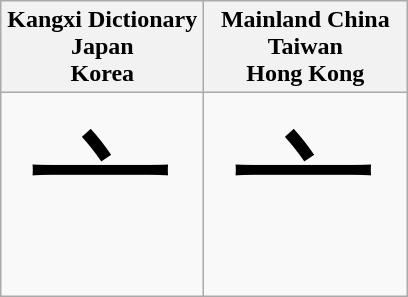<table class="wikitable">
<tr>
<th>Kangxi Dictionary<br>Japan<br>Korea</th>
<th>Mainland China<br>Taiwan<br>Hong Kong</th>
</tr>
<tr style="font-size:6em;font-family:serif;line-height:100%;">
<td lang="ja">亠</td>
<td lang="zh">亠</td>
</tr>
</table>
